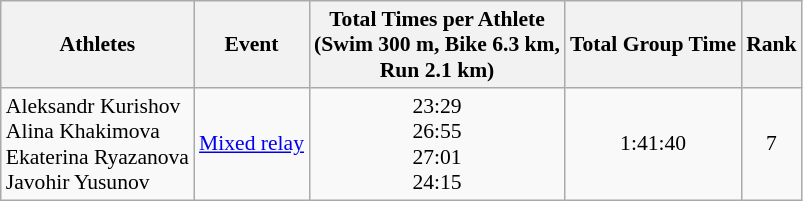<table class=wikitable style=font-size:90%;text-align:center>
<tr>
<th>Athletes</th>
<th>Event</th>
<th>Total Times per Athlete<br>(Swim 300 m, Bike 6.3 km, <br> Run 2.1 km)</th>
<th>Total Group Time</th>
<th>Rank</th>
</tr>
<tr>
<td align=left>Aleksandr Kurishov<br>Alina Khakimova<br>Ekaterina Ryazanova<br>Javohir Yusunov</td>
<td align=left><a href='#'>Mixed relay</a></td>
<td>23:29<br>26:55<br>27:01<br>24:15</td>
<td>1:41:40</td>
<td>7</td>
</tr>
</table>
